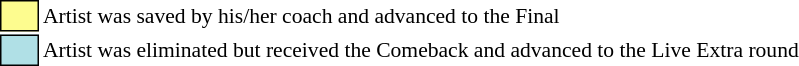<table class="toccolours" style="font-size: 90%; white-space: nowrap;">
<tr>
<td style="background:#fdfc8f; border:1px solid black;">      </td>
<td style="padding-right: 8px">Artist was saved by his/her coach and advanced to the Final</td>
</tr>
<tr>
<td style="background-color:#B0E0E6; border: 1px solid black">      </td>
<td>Artist was eliminated but received the Comeback and advanced to the Live Extra round</td>
</tr>
</table>
